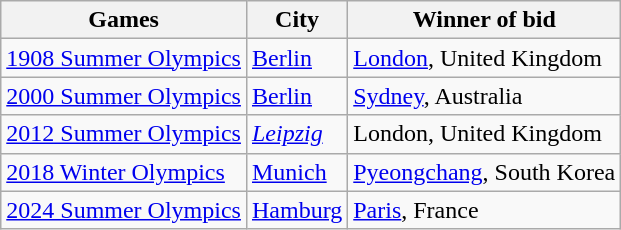<table class="wikitable">
<tr>
<th>Games</th>
<th>City</th>
<th>Winner of bid</th>
</tr>
<tr>
<td><a href='#'>1908 Summer Olympics</a></td>
<td><a href='#'>Berlin</a></td>
<td><a href='#'>London</a>, United Kingdom</td>
</tr>
<tr>
<td><a href='#'>2000 Summer Olympics</a></td>
<td><a href='#'>Berlin</a></td>
<td><a href='#'>Sydney</a>, Australia</td>
</tr>
<tr>
<td><a href='#'>2012 Summer Olympics</a></td>
<td><em><a href='#'>Leipzig</a></em></td>
<td>London, United Kingdom</td>
</tr>
<tr>
<td><a href='#'>2018 Winter Olympics</a></td>
<td><a href='#'>Munich</a></td>
<td><a href='#'>Pyeongchang</a>, South Korea</td>
</tr>
<tr>
<td><a href='#'>2024 Summer Olympics</a></td>
<td><a href='#'>Hamburg</a></td>
<td><a href='#'>Paris</a>, France</td>
</tr>
</table>
